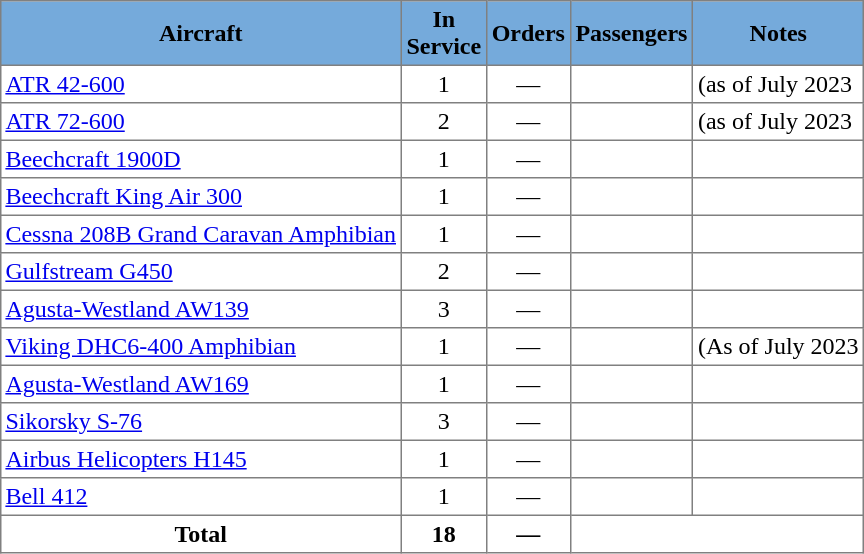<table class="toccolours" border="1" cellpadding="3" style="margin:1em auto; border-collapse:collapse">
<tr bgcolor="#75aadb">
<th>Aircraft</th>
<th>In<br>Service</th>
<th>Orders</th>
<th>Passengers</th>
<th>Notes</th>
</tr>
<tr>
<td><a href='#'>ATR 42-600</a></td>
<td align="center">1</td>
<td align="center">—</td>
<td align="center"></td>
<td>(as of July 2023</td>
</tr>
<tr>
<td><a href='#'>ATR 72-600</a></td>
<td align="center">2</td>
<td align="center">—</td>
<td align="center"></td>
<td>(as of July 2023 </td>
</tr>
<tr>
<td><a href='#'>Beechcraft 1900D</a></td>
<td align="center">1</td>
<td align="center">—</td>
<td align="center"></td>
<td></td>
</tr>
<tr>
<td><a href='#'>Beechcraft King Air 300</a></td>
<td align="center">1</td>
<td align="center">—</td>
<td align="center"></td>
<td></td>
</tr>
<tr>
<td><a href='#'>Cessna 208B Grand Caravan Amphibian</a></td>
<td align="center">1</td>
<td align="center">—</td>
<td align="center"></td>
<td></td>
</tr>
<tr>
<td><a href='#'>Gulfstream G450</a></td>
<td align="center">2</td>
<td align="center">—</td>
<td align="center"></td>
<td></td>
</tr>
<tr>
<td><a href='#'>Agusta-Westland AW139</a></td>
<td align="center">3</td>
<td align="center">—</td>
<td></td>
<td></td>
</tr>
<tr>
<td><a href='#'>Viking DHC6-400 Amphibian</a></td>
<td align="center">1</td>
<td align="center">—</td>
<td></td>
<td>(As of July 2023</td>
</tr>
<tr>
<td><a href='#'>Agusta-Westland AW169</a></td>
<td align="center">1</td>
<td align="center">—</td>
<td></td>
<td></td>
</tr>
<tr>
<td><a href='#'>Sikorsky S-76</a></td>
<td align="center">3</td>
<td align="center">—</td>
<td></td>
<td></td>
</tr>
<tr>
<td><a href='#'>Airbus Helicopters H145</a></td>
<td align="center">1</td>
<td align="center">—</td>
<td></td>
<td></td>
</tr>
<tr>
<td><a href='#'>Bell 412</a></td>
<td align="center">1</td>
<td align="center">—</td>
<td></td>
<td></td>
</tr>
<tr>
<th>Total</th>
<th>18</th>
<th>—</th>
<th colspan="2"></th>
</tr>
</table>
